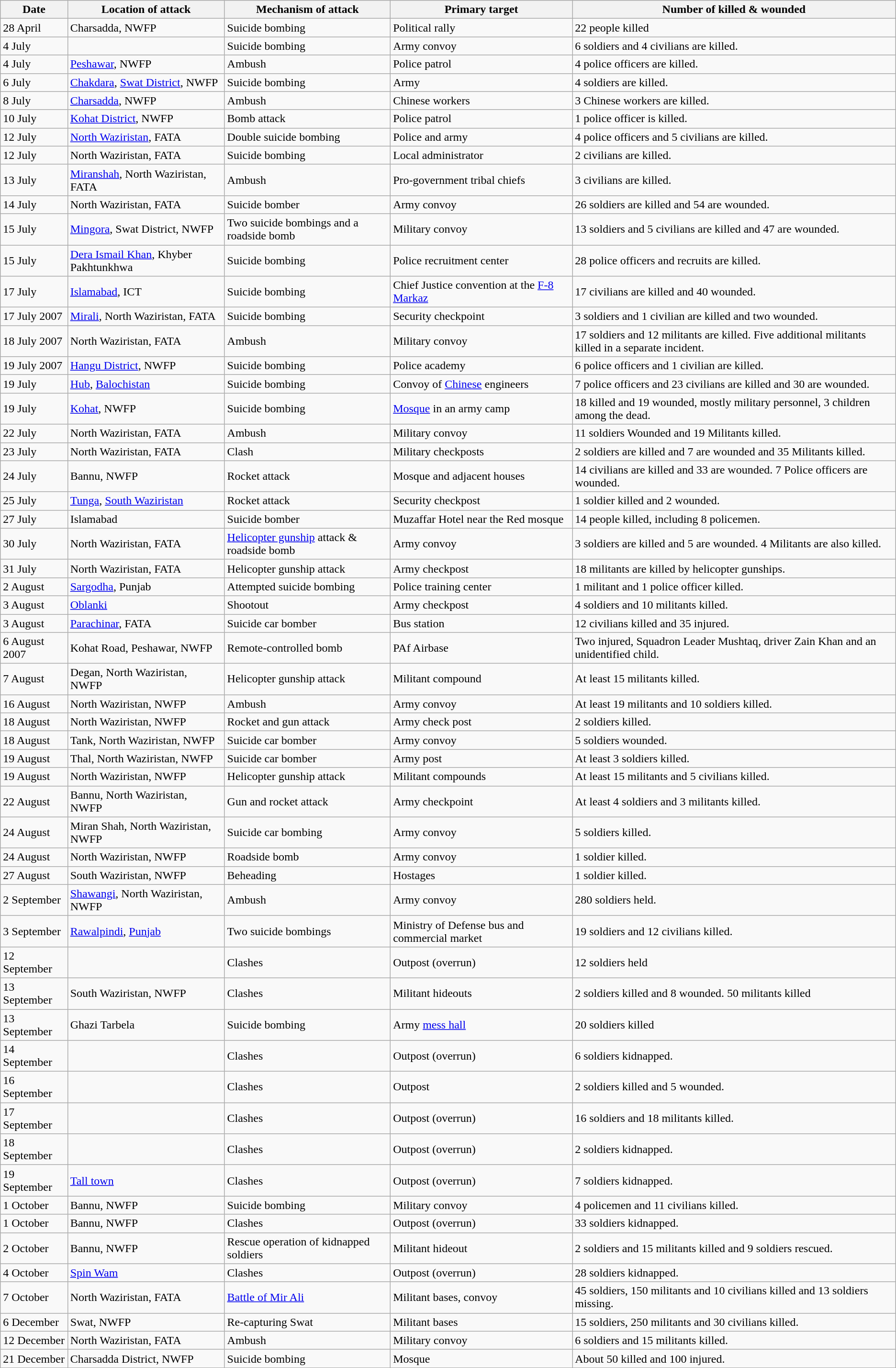<table class="wikitable">
<tr>
<th>Date</th>
<th>Location of attack</th>
<th>Mechanism of attack</th>
<th>Primary target</th>
<th>Number of killed & wounded</th>
</tr>
<tr>
<td>28 April</td>
<td>Charsadda, NWFP</td>
<td>Suicide bombing</td>
<td>Political rally</td>
<td>22 people killed</td>
</tr>
<tr>
<td>4 July</td>
<td></td>
<td>Suicide bombing</td>
<td>Army convoy</td>
<td>6 soldiers and 4 civilians are killed.</td>
</tr>
<tr>
<td>4 July</td>
<td><a href='#'>Peshawar</a>, NWFP</td>
<td>Ambush</td>
<td>Police patrol</td>
<td>4 police officers are killed.</td>
</tr>
<tr>
<td>6 July</td>
<td><a href='#'>Chakdara</a>, <a href='#'>Swat District</a>, NWFP</td>
<td>Suicide bombing</td>
<td>Army</td>
<td>4 soldiers are killed.</td>
</tr>
<tr>
<td>8 July</td>
<td><a href='#'>Charsadda</a>, NWFP</td>
<td>Ambush</td>
<td>Chinese workers</td>
<td>3 Chinese workers are killed.</td>
</tr>
<tr>
<td>10 July</td>
<td><a href='#'>Kohat District</a>, NWFP</td>
<td>Bomb attack</td>
<td>Police patrol</td>
<td>1 police officer is killed.</td>
</tr>
<tr>
<td>12 July</td>
<td><a href='#'>North Waziristan</a>, FATA</td>
<td>Double suicide bombing</td>
<td>Police and army</td>
<td>4 police officers and 5 civilians are killed.</td>
</tr>
<tr>
<td>12 July</td>
<td>North Waziristan, FATA</td>
<td>Suicide bombing</td>
<td>Local administrator</td>
<td>2 civilians are killed.</td>
</tr>
<tr>
<td>13 July</td>
<td><a href='#'>Miranshah</a>, North Waziristan, FATA</td>
<td>Ambush</td>
<td>Pro-government tribal chiefs</td>
<td>3 civilians are killed.</td>
</tr>
<tr>
<td>14 July</td>
<td>North Waziristan, FATA</td>
<td>Suicide bomber</td>
<td>Army convoy</td>
<td>26 soldiers are killed and 54 are wounded.</td>
</tr>
<tr>
<td>15 July</td>
<td><a href='#'>Mingora</a>, Swat District, NWFP</td>
<td>Two suicide bombings and a roadside bomb</td>
<td>Military convoy</td>
<td>13 soldiers and 5 civilians are killed and 47 are wounded.</td>
</tr>
<tr>
<td>15 July</td>
<td><a href='#'>Dera Ismail Khan</a>, Khyber Pakhtunkhwa</td>
<td>Suicide bombing</td>
<td>Police recruitment center</td>
<td>28 police officers and recruits are killed.</td>
</tr>
<tr>
<td>17 July</td>
<td><a href='#'>Islamabad</a>, ICT</td>
<td>Suicide bombing</td>
<td>Chief Justice convention at the <a href='#'>F-8 Markaz</a></td>
<td>17 civilians are killed and 40 wounded.</td>
</tr>
<tr>
<td>17 July 2007</td>
<td><a href='#'>Mirali</a>, North Waziristan, FATA</td>
<td>Suicide bombing</td>
<td>Security checkpoint</td>
<td>3 soldiers and 1 civilian are killed and two wounded.</td>
</tr>
<tr>
<td>18 July 2007</td>
<td>North Waziristan, FATA</td>
<td>Ambush</td>
<td>Military convoy</td>
<td>17 soldiers and 12 militants are killed. Five additional militants killed in a separate incident.</td>
</tr>
<tr>
<td>19 July 2007</td>
<td><a href='#'>Hangu District</a>, NWFP</td>
<td>Suicide bombing</td>
<td>Police academy</td>
<td>6 police officers and 1 civilian are killed.</td>
</tr>
<tr>
<td>19 July</td>
<td><a href='#'>Hub</a>, <a href='#'>Balochistan</a></td>
<td>Suicide bombing</td>
<td>Convoy of <a href='#'>Chinese</a> engineers</td>
<td>7 police officers and 23 civilians are killed and 30 are wounded.</td>
</tr>
<tr>
<td>19 July</td>
<td><a href='#'>Kohat</a>, NWFP</td>
<td>Suicide bombing</td>
<td><a href='#'>Mosque</a> in an army camp</td>
<td>18 killed and 19 wounded, mostly military personnel, 3 children among the dead.</td>
</tr>
<tr>
<td>22 July</td>
<td>North Waziristan, FATA</td>
<td>Ambush</td>
<td>Military convoy</td>
<td>11 soldiers Wounded and 19 Militants killed.</td>
</tr>
<tr>
<td>23 July</td>
<td>North Waziristan, FATA</td>
<td>Clash</td>
<td>Military checkposts</td>
<td>2 soldiers are killed and 7 are wounded and 35 Militants killed.</td>
</tr>
<tr>
<td>24 July</td>
<td>Bannu, NWFP</td>
<td>Rocket attack</td>
<td>Mosque and adjacent houses</td>
<td>14 civilians are killed and 33 are wounded. 7 Police officers are wounded.</td>
</tr>
<tr>
<td>25 July</td>
<td><a href='#'>Tunga</a>, <a href='#'>South Waziristan</a></td>
<td>Rocket attack</td>
<td>Security checkpost</td>
<td>1 soldier killed and 2 wounded.</td>
</tr>
<tr>
<td>27 July</td>
<td>Islamabad</td>
<td>Suicide bomber</td>
<td>Muzaffar Hotel near the Red mosque</td>
<td>14 people killed, including 8 policemen.</td>
</tr>
<tr>
<td>30 July</td>
<td>North Waziristan, FATA</td>
<td><a href='#'>Helicopter gunship</a> attack & roadside bomb</td>
<td>Army convoy</td>
<td>3 soldiers are killed and 5 are wounded. 4 Militants are also killed.</td>
</tr>
<tr>
<td>31 July</td>
<td>North Waziristan, FATA</td>
<td>Helicopter gunship attack</td>
<td>Army checkpost</td>
<td>18 militants are killed by helicopter gunships.</td>
</tr>
<tr>
<td>2 August</td>
<td><a href='#'>Sargodha</a>, Punjab</td>
<td>Attempted suicide bombing</td>
<td>Police training center</td>
<td>1 militant and 1 police officer killed.</td>
</tr>
<tr>
<td>3 August</td>
<td><a href='#'>Oblanki</a></td>
<td>Shootout</td>
<td>Army checkpost</td>
<td>4 soldiers and 10 militants killed.</td>
</tr>
<tr>
<td>3 August</td>
<td><a href='#'>Parachinar</a>, FATA</td>
<td>Suicide car bomber</td>
<td>Bus station</td>
<td>12 civilians killed and 35 injured.</td>
</tr>
<tr>
<td>6 August 2007</td>
<td>Kohat Road, Peshawar, NWFP</td>
<td>Remote-controlled bomb</td>
<td>PAf Airbase</td>
<td>Two injured, Squadron Leader Mushtaq, driver Zain Khan and an unidentified child.</td>
</tr>
<tr>
<td>7 August</td>
<td>Degan, North Waziristan, NWFP</td>
<td>Helicopter gunship attack</td>
<td>Militant compound</td>
<td>At least 15 militants killed.</td>
</tr>
<tr>
<td>16 August</td>
<td>North Waziristan, NWFP</td>
<td>Ambush</td>
<td>Army convoy</td>
<td>At least 19 militants and 10 soldiers killed.</td>
</tr>
<tr>
<td>18 August</td>
<td>North Waziristan, NWFP</td>
<td>Rocket and gun attack</td>
<td>Army check post</td>
<td>2 soldiers killed.</td>
</tr>
<tr>
<td>18 August</td>
<td>Tank, North Waziristan, NWFP</td>
<td>Suicide car bomber</td>
<td>Army convoy</td>
<td>5 soldiers wounded.</td>
</tr>
<tr>
<td>19 August</td>
<td>Thal, North Waziristan, NWFP</td>
<td>Suicide car bomber</td>
<td>Army post</td>
<td>At least 3 soldiers killed.</td>
</tr>
<tr>
<td>19 August</td>
<td>North Waziristan, NWFP</td>
<td>Helicopter gunship attack</td>
<td>Militant compounds</td>
<td>At least 15 militants and 5 civilians killed.</td>
</tr>
<tr>
<td>22 August</td>
<td>Bannu, North Waziristan, NWFP</td>
<td>Gun and rocket attack</td>
<td>Army checkpoint</td>
<td>At least 4 soldiers and 3 militants killed.</td>
</tr>
<tr>
<td>24 August</td>
<td>Miran Shah, North Waziristan, NWFP</td>
<td>Suicide car bombing</td>
<td>Army convoy</td>
<td>5 soldiers killed.</td>
</tr>
<tr>
<td>24 August</td>
<td>North Waziristan, NWFP</td>
<td>Roadside bomb</td>
<td>Army convoy</td>
<td>1 soldier killed.</td>
</tr>
<tr>
<td>27 August</td>
<td>South Waziristan, NWFP</td>
<td>Beheading</td>
<td>Hostages</td>
<td>1 soldier killed.</td>
</tr>
<tr>
<td>2 September</td>
<td><a href='#'>Shawangi</a>, North Waziristan, NWFP</td>
<td>Ambush</td>
<td>Army convoy</td>
<td>280 soldiers held.</td>
</tr>
<tr>
<td>3 September</td>
<td><a href='#'>Rawalpindi</a>, <a href='#'>Punjab</a></td>
<td>Two suicide bombings</td>
<td>Ministry of Defense bus and commercial market</td>
<td>19 soldiers and 12 civilians killed.</td>
</tr>
<tr>
<td>12 September</td>
<td></td>
<td>Clashes</td>
<td>Outpost (overrun)</td>
<td>12 soldiers held</td>
</tr>
<tr>
<td>13 September</td>
<td>South Waziristan, NWFP</td>
<td>Clashes</td>
<td>Militant hideouts</td>
<td>2 soldiers killed and 8 wounded. 50 militants killed</td>
</tr>
<tr>
<td>13 September</td>
<td>Ghazi Tarbela</td>
<td>Suicide bombing</td>
<td>Army <a href='#'>mess hall</a></td>
<td>20 soldiers killed</td>
</tr>
<tr>
<td>14 September</td>
<td></td>
<td>Clashes</td>
<td>Outpost (overrun)</td>
<td>6 soldiers kidnapped.</td>
</tr>
<tr>
<td>16 September</td>
<td></td>
<td>Clashes</td>
<td>Outpost</td>
<td>2 soldiers killed and 5 wounded.</td>
</tr>
<tr>
<td>17 September</td>
<td></td>
<td>Clashes</td>
<td>Outpost (overrun)</td>
<td>16 soldiers and 18 militants killed.</td>
</tr>
<tr>
<td>18 September</td>
<td></td>
<td>Clashes</td>
<td>Outpost (overrun)</td>
<td>2 soldiers kidnapped.</td>
</tr>
<tr>
<td>19 September</td>
<td><a href='#'>Tall town</a></td>
<td>Clashes</td>
<td>Outpost (overrun)</td>
<td>7 soldiers kidnapped.</td>
</tr>
<tr>
<td>1 October</td>
<td>Bannu, NWFP</td>
<td>Suicide bombing</td>
<td>Military convoy</td>
<td>4 policemen and 11 civilians killed.</td>
</tr>
<tr>
<td>1 October</td>
<td>Bannu, NWFP</td>
<td>Clashes</td>
<td>Outpost (overrun)</td>
<td>33 soldiers kidnapped.</td>
</tr>
<tr>
<td>2 October</td>
<td>Bannu, NWFP</td>
<td>Rescue operation of kidnapped soldiers</td>
<td>Militant hideout</td>
<td>2 soldiers and 15 militants killed and 9 soldiers rescued.</td>
</tr>
<tr>
<td>4 October</td>
<td><a href='#'>Spin Wam</a></td>
<td>Clashes</td>
<td>Outpost (overrun)</td>
<td>28 soldiers kidnapped.</td>
</tr>
<tr>
<td>7 October</td>
<td>North Waziristan, FATA</td>
<td><a href='#'>Battle of Mir Ali</a></td>
<td>Militant bases, convoy</td>
<td>45 soldiers, 150 militants and 10 civilians killed and 13 soldiers missing.</td>
</tr>
<tr>
<td>6 December</td>
<td>Swat, NWFP</td>
<td>Re-capturing Swat</td>
<td>Militant bases</td>
<td>15 soldiers, 250 militants and 30 civilians killed.</td>
</tr>
<tr>
<td>12 December</td>
<td>North Waziristan, FATA</td>
<td>Ambush</td>
<td>Military convoy</td>
<td>6 soldiers and 15 militants killed.</td>
</tr>
<tr>
<td>21 December</td>
<td>Charsadda District, NWFP</td>
<td>Suicide bombing</td>
<td>Mosque</td>
<td>About 50 killed and 100 injured.</td>
</tr>
</table>
